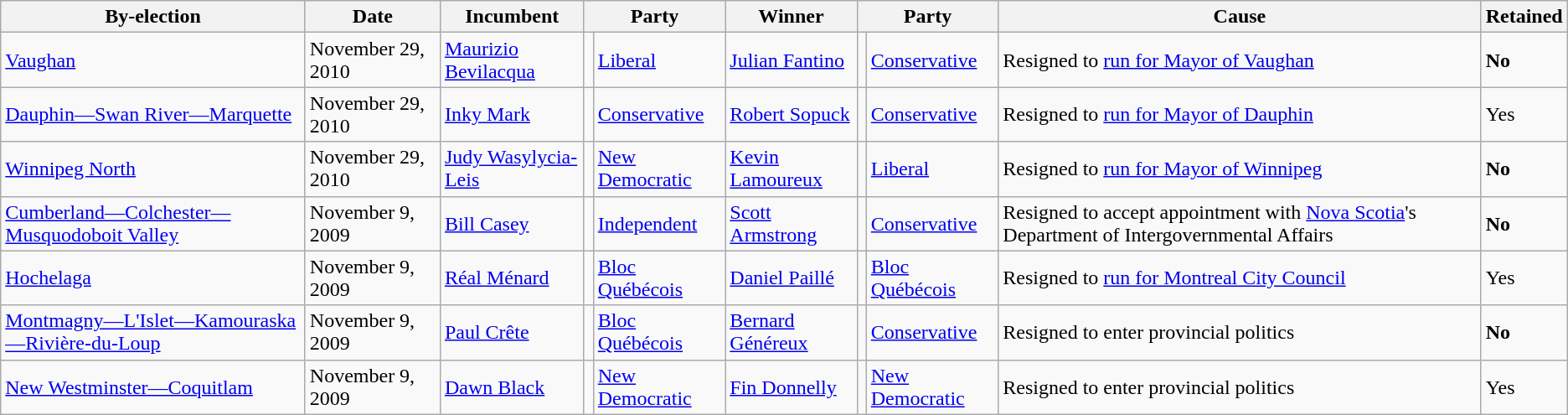<table class="wikitable">
<tr>
<th>By-election</th>
<th>Date</th>
<th>Incumbent</th>
<th colspan=2>Party</th>
<th>Winner</th>
<th colspan=2>Party</th>
<th>Cause</th>
<th>Retained</th>
</tr>
<tr>
<td><a href='#'>Vaughan</a></td>
<td>November 29, 2010</td>
<td><a href='#'>Maurizio Bevilacqua</a></td>
<td></td>
<td><a href='#'>Liberal</a></td>
<td><a href='#'>Julian Fantino</a></td>
<td></td>
<td><a href='#'>Conservative</a></td>
<td>Resigned to <a href='#'>run for Mayor of Vaughan</a></td>
<td><strong>No</strong></td>
</tr>
<tr>
<td><a href='#'>Dauphin—Swan River—Marquette</a></td>
<td>November 29, 2010</td>
<td><a href='#'>Inky Mark</a></td>
<td></td>
<td><a href='#'>Conservative</a></td>
<td><a href='#'>Robert Sopuck</a></td>
<td></td>
<td><a href='#'>Conservative</a></td>
<td>Resigned to <a href='#'>run for Mayor of Dauphin</a></td>
<td>Yes</td>
</tr>
<tr>
<td><a href='#'>Winnipeg North</a></td>
<td>November 29, 2010</td>
<td><a href='#'>Judy Wasylycia-Leis</a></td>
<td></td>
<td><a href='#'>New Democratic</a></td>
<td><a href='#'>Kevin Lamoureux</a></td>
<td></td>
<td><a href='#'>Liberal</a></td>
<td>Resigned to <a href='#'>run for Mayor of Winnipeg</a></td>
<td><strong>No</strong></td>
</tr>
<tr>
<td><a href='#'>Cumberland—Colchester—Musquodoboit Valley</a></td>
<td>November 9, 2009</td>
<td><a href='#'>Bill Casey</a></td>
<td></td>
<td><a href='#'>Independent</a></td>
<td><a href='#'>Scott Armstrong</a></td>
<td></td>
<td><a href='#'>Conservative</a></td>
<td>Resigned to accept appointment with <a href='#'>Nova Scotia</a>'s Department of Intergovernmental Affairs</td>
<td><strong>No</strong></td>
</tr>
<tr>
<td><a href='#'>Hochelaga</a></td>
<td>November 9, 2009</td>
<td><a href='#'>Réal Ménard</a></td>
<td></td>
<td><a href='#'>Bloc Québécois</a></td>
<td><a href='#'>Daniel Paillé</a></td>
<td></td>
<td><a href='#'>Bloc Québécois</a></td>
<td>Resigned to <a href='#'>run for Montreal City Council</a></td>
<td>Yes</td>
</tr>
<tr>
<td><a href='#'>Montmagny—L'Islet—Kamouraska—Rivière-du-Loup</a></td>
<td>November 9, 2009</td>
<td><a href='#'>Paul Crête</a></td>
<td></td>
<td><a href='#'>Bloc Québécois</a></td>
<td><a href='#'>Bernard Généreux</a></td>
<td></td>
<td><a href='#'>Conservative</a></td>
<td>Resigned to enter provincial politics</td>
<td><strong>No</strong></td>
</tr>
<tr>
<td><a href='#'>New Westminster—Coquitlam</a></td>
<td>November 9, 2009</td>
<td><a href='#'>Dawn Black</a></td>
<td></td>
<td><a href='#'>New Democratic</a></td>
<td><a href='#'>Fin Donnelly</a></td>
<td></td>
<td><a href='#'>New Democratic</a></td>
<td>Resigned to enter provincial politics</td>
<td>Yes</td>
</tr>
</table>
